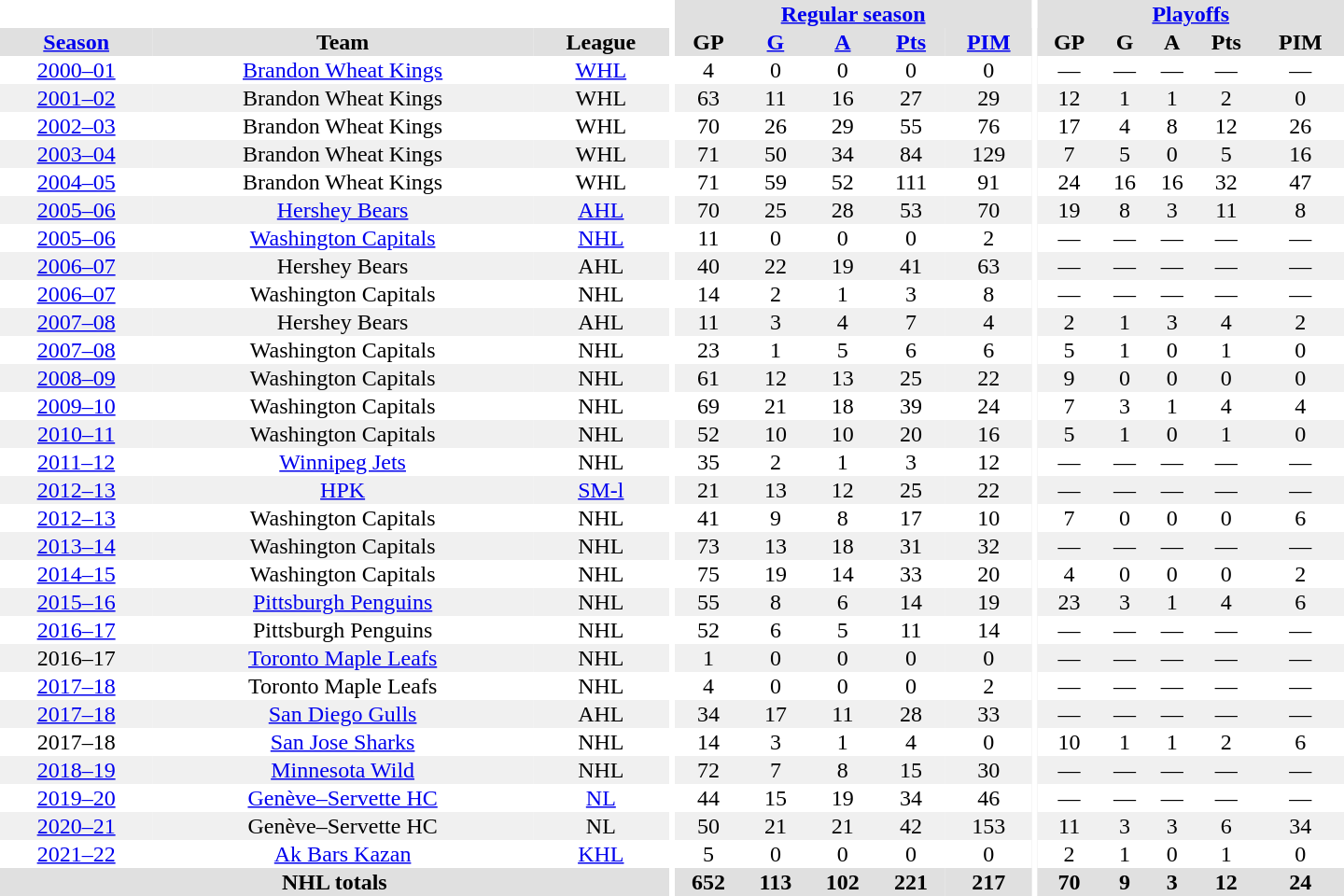<table border="0" cellpadding="1" cellspacing="0" style="text-align:center; width:60em">
<tr bgcolor="#e0e0e0">
<th colspan="3" bgcolor="#ffffff"></th>
<th rowspan="100" bgcolor="#ffffff"></th>
<th colspan="5"><a href='#'>Regular season</a></th>
<th rowspan="100" bgcolor="#ffffff"></th>
<th colspan="5"><a href='#'>Playoffs</a></th>
</tr>
<tr bgcolor="#e0e0e0">
<th><a href='#'>Season</a></th>
<th>Team</th>
<th>League</th>
<th>GP</th>
<th><a href='#'>G</a></th>
<th><a href='#'>A</a></th>
<th><a href='#'>Pts</a></th>
<th><a href='#'>PIM</a></th>
<th>GP</th>
<th>G</th>
<th>A</th>
<th>Pts</th>
<th>PIM</th>
</tr>
<tr>
<td><a href='#'>2000–01</a></td>
<td><a href='#'>Brandon Wheat Kings</a></td>
<td><a href='#'>WHL</a></td>
<td>4</td>
<td>0</td>
<td>0</td>
<td>0</td>
<td>0</td>
<td>—</td>
<td>—</td>
<td>—</td>
<td>—</td>
<td>—</td>
</tr>
<tr bgcolor="#f0f0f0">
<td><a href='#'>2001–02</a></td>
<td>Brandon Wheat Kings</td>
<td>WHL</td>
<td>63</td>
<td>11</td>
<td>16</td>
<td>27</td>
<td>29</td>
<td>12</td>
<td>1</td>
<td>1</td>
<td>2</td>
<td>0</td>
</tr>
<tr>
<td><a href='#'>2002–03</a></td>
<td>Brandon Wheat Kings</td>
<td>WHL</td>
<td>70</td>
<td>26</td>
<td>29</td>
<td>55</td>
<td>76</td>
<td>17</td>
<td>4</td>
<td>8</td>
<td>12</td>
<td>26</td>
</tr>
<tr bgcolor="#f0f0f0">
<td><a href='#'>2003–04</a></td>
<td>Brandon Wheat Kings</td>
<td>WHL</td>
<td>71</td>
<td>50</td>
<td>34</td>
<td>84</td>
<td>129</td>
<td>7</td>
<td>5</td>
<td>0</td>
<td>5</td>
<td>16</td>
</tr>
<tr>
<td><a href='#'>2004–05</a></td>
<td>Brandon Wheat Kings</td>
<td>WHL</td>
<td>71</td>
<td>59</td>
<td>52</td>
<td>111</td>
<td>91</td>
<td>24</td>
<td>16</td>
<td>16</td>
<td>32</td>
<td>47</td>
</tr>
<tr bgcolor="#f0f0f0">
<td><a href='#'>2005–06</a></td>
<td><a href='#'>Hershey Bears</a></td>
<td><a href='#'>AHL</a></td>
<td>70</td>
<td>25</td>
<td>28</td>
<td>53</td>
<td>70</td>
<td>19</td>
<td>8</td>
<td>3</td>
<td>11</td>
<td>8</td>
</tr>
<tr>
<td><a href='#'>2005–06</a></td>
<td><a href='#'>Washington Capitals</a></td>
<td><a href='#'>NHL</a></td>
<td>11</td>
<td>0</td>
<td>0</td>
<td>0</td>
<td>2</td>
<td>—</td>
<td>—</td>
<td>—</td>
<td>—</td>
<td>—</td>
</tr>
<tr bgcolor="#f0f0f0">
<td><a href='#'>2006–07</a></td>
<td>Hershey Bears</td>
<td>AHL</td>
<td>40</td>
<td>22</td>
<td>19</td>
<td>41</td>
<td>63</td>
<td>—</td>
<td>—</td>
<td>—</td>
<td>—</td>
<td>—</td>
</tr>
<tr>
<td><a href='#'>2006–07</a></td>
<td>Washington Capitals</td>
<td>NHL</td>
<td>14</td>
<td>2</td>
<td>1</td>
<td>3</td>
<td>8</td>
<td>—</td>
<td>—</td>
<td>—</td>
<td>—</td>
<td>—</td>
</tr>
<tr bgcolor="#f0f0f0">
<td><a href='#'>2007–08</a></td>
<td>Hershey Bears</td>
<td>AHL</td>
<td>11</td>
<td>3</td>
<td>4</td>
<td>7</td>
<td>4</td>
<td>2</td>
<td>1</td>
<td>3</td>
<td>4</td>
<td>2</td>
</tr>
<tr>
<td><a href='#'>2007–08</a></td>
<td>Washington Capitals</td>
<td>NHL</td>
<td>23</td>
<td>1</td>
<td>5</td>
<td>6</td>
<td>6</td>
<td>5</td>
<td>1</td>
<td>0</td>
<td>1</td>
<td>0</td>
</tr>
<tr bgcolor="#f0f0f0">
<td><a href='#'>2008–09</a></td>
<td>Washington Capitals</td>
<td>NHL</td>
<td>61</td>
<td>12</td>
<td>13</td>
<td>25</td>
<td>22</td>
<td>9</td>
<td>0</td>
<td>0</td>
<td>0</td>
<td>0</td>
</tr>
<tr>
<td><a href='#'>2009–10</a></td>
<td>Washington Capitals</td>
<td>NHL</td>
<td>69</td>
<td>21</td>
<td>18</td>
<td>39</td>
<td>24</td>
<td>7</td>
<td>3</td>
<td>1</td>
<td>4</td>
<td>4</td>
</tr>
<tr bgcolor="#f0f0f0">
<td><a href='#'>2010–11</a></td>
<td>Washington Capitals</td>
<td>NHL</td>
<td>52</td>
<td>10</td>
<td>10</td>
<td>20</td>
<td>16</td>
<td>5</td>
<td>1</td>
<td>0</td>
<td>1</td>
<td>0</td>
</tr>
<tr>
<td><a href='#'>2011–12</a></td>
<td><a href='#'>Winnipeg Jets</a></td>
<td>NHL</td>
<td>35</td>
<td>2</td>
<td>1</td>
<td>3</td>
<td>12</td>
<td>—</td>
<td>—</td>
<td>—</td>
<td>—</td>
<td>—</td>
</tr>
<tr bgcolor="#f0f0f0">
<td><a href='#'>2012–13</a></td>
<td><a href='#'>HPK</a></td>
<td><a href='#'>SM-l</a></td>
<td>21</td>
<td>13</td>
<td>12</td>
<td>25</td>
<td>22</td>
<td>—</td>
<td>—</td>
<td>—</td>
<td>—</td>
<td>—</td>
</tr>
<tr>
<td><a href='#'>2012–13</a></td>
<td>Washington Capitals</td>
<td>NHL</td>
<td>41</td>
<td>9</td>
<td>8</td>
<td>17</td>
<td>10</td>
<td>7</td>
<td>0</td>
<td>0</td>
<td>0</td>
<td>6</td>
</tr>
<tr bgcolor="#f0f0f0">
<td><a href='#'>2013–14</a></td>
<td>Washington Capitals</td>
<td>NHL</td>
<td>73</td>
<td>13</td>
<td>18</td>
<td>31</td>
<td>32</td>
<td>—</td>
<td>—</td>
<td>—</td>
<td>—</td>
<td>—</td>
</tr>
<tr>
<td><a href='#'>2014–15</a></td>
<td>Washington Capitals</td>
<td>NHL</td>
<td>75</td>
<td>19</td>
<td>14</td>
<td>33</td>
<td>20</td>
<td>4</td>
<td>0</td>
<td>0</td>
<td>0</td>
<td>2</td>
</tr>
<tr bgcolor="#f0f0f0">
<td><a href='#'>2015–16</a></td>
<td><a href='#'>Pittsburgh Penguins</a></td>
<td>NHL</td>
<td>55</td>
<td>8</td>
<td>6</td>
<td>14</td>
<td>19</td>
<td>23</td>
<td>3</td>
<td>1</td>
<td>4</td>
<td>6</td>
</tr>
<tr>
<td><a href='#'>2016–17</a></td>
<td>Pittsburgh Penguins</td>
<td>NHL</td>
<td>52</td>
<td>6</td>
<td>5</td>
<td>11</td>
<td>14</td>
<td>—</td>
<td>—</td>
<td>—</td>
<td>—</td>
<td>—</td>
</tr>
<tr bgcolor="#f0f0f0">
<td>2016–17</td>
<td><a href='#'>Toronto Maple Leafs</a></td>
<td>NHL</td>
<td>1</td>
<td>0</td>
<td>0</td>
<td>0</td>
<td>0</td>
<td>—</td>
<td>—</td>
<td>—</td>
<td>—</td>
<td>—</td>
</tr>
<tr>
<td><a href='#'>2017–18</a></td>
<td>Toronto Maple Leafs</td>
<td>NHL</td>
<td>4</td>
<td>0</td>
<td>0</td>
<td>0</td>
<td>2</td>
<td>—</td>
<td>—</td>
<td>—</td>
<td>—</td>
<td>—</td>
</tr>
<tr bgcolor="#f0f0f0">
<td><a href='#'>2017–18</a></td>
<td><a href='#'>San Diego Gulls</a></td>
<td>AHL</td>
<td>34</td>
<td>17</td>
<td>11</td>
<td>28</td>
<td>33</td>
<td>—</td>
<td>—</td>
<td>—</td>
<td>—</td>
<td>—</td>
</tr>
<tr>
<td>2017–18</td>
<td><a href='#'>San Jose Sharks</a></td>
<td>NHL</td>
<td>14</td>
<td>3</td>
<td>1</td>
<td>4</td>
<td>0</td>
<td>10</td>
<td>1</td>
<td>1</td>
<td>2</td>
<td>6</td>
</tr>
<tr bgcolor="#f0f0f0">
<td><a href='#'>2018–19</a></td>
<td><a href='#'>Minnesota Wild</a></td>
<td>NHL</td>
<td>72</td>
<td>7</td>
<td>8</td>
<td>15</td>
<td>30</td>
<td>—</td>
<td>—</td>
<td>—</td>
<td>—</td>
<td>—</td>
</tr>
<tr>
<td><a href='#'>2019–20</a></td>
<td><a href='#'>Genève–Servette HC</a></td>
<td><a href='#'>NL</a></td>
<td>44</td>
<td>15</td>
<td>19</td>
<td>34</td>
<td>46</td>
<td>—</td>
<td>—</td>
<td>—</td>
<td>—</td>
<td>—</td>
</tr>
<tr bgcolor="#f0f0f0">
<td><a href='#'>2020–21</a></td>
<td>Genève–Servette HC</td>
<td>NL</td>
<td>50</td>
<td>21</td>
<td>21</td>
<td>42</td>
<td>153</td>
<td>11</td>
<td>3</td>
<td>3</td>
<td>6</td>
<td>34</td>
</tr>
<tr>
<td><a href='#'>2021–22</a></td>
<td><a href='#'>Ak Bars Kazan</a></td>
<td><a href='#'>KHL</a></td>
<td>5</td>
<td>0</td>
<td>0</td>
<td>0</td>
<td>0</td>
<td>2</td>
<td>1</td>
<td>0</td>
<td>1</td>
<td>0</td>
</tr>
<tr bgcolor="#e0e0e0">
<th colspan="3">NHL totals</th>
<th>652</th>
<th>113</th>
<th>102</th>
<th>221</th>
<th>217</th>
<th>70</th>
<th>9</th>
<th>3</th>
<th>12</th>
<th>24</th>
</tr>
</table>
